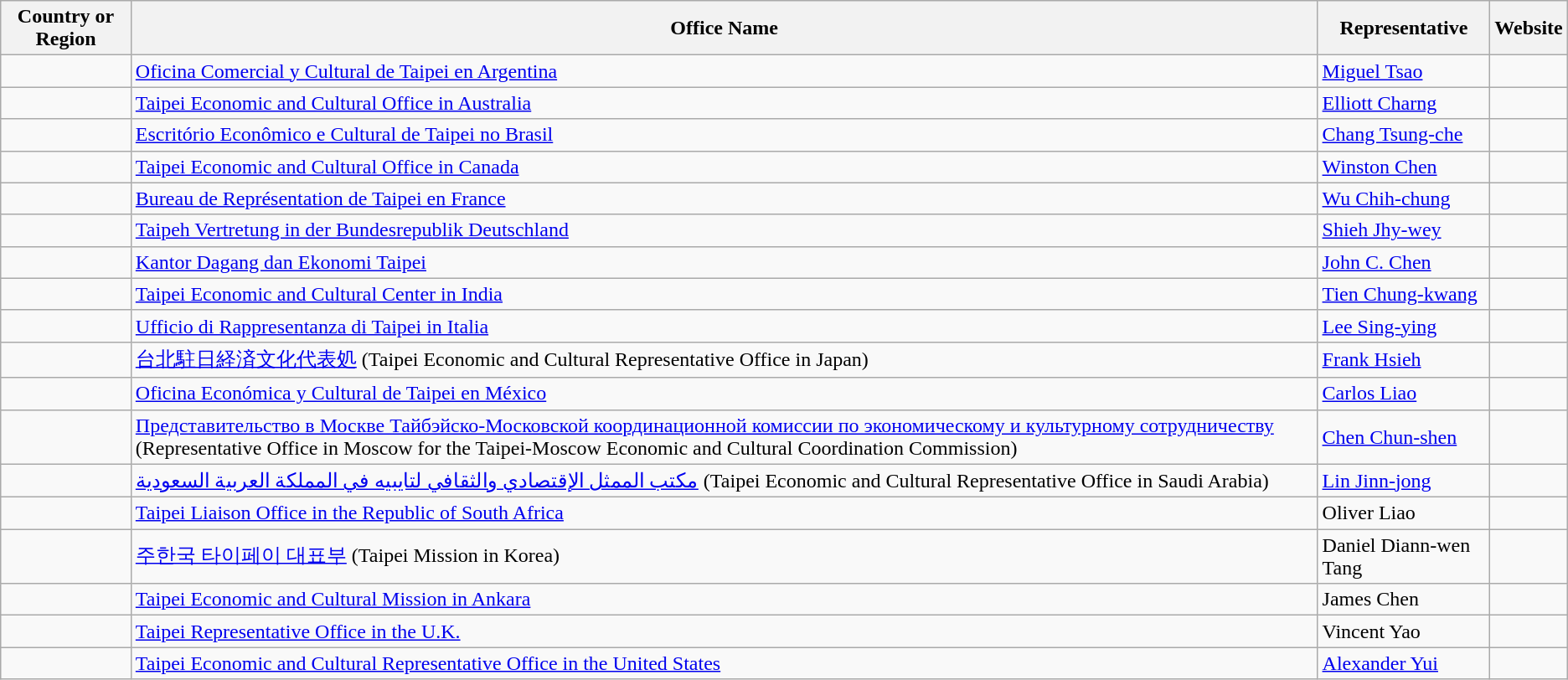<table class=wikitable>
<tr>
<th>Country or Region</th>
<th>Office Name</th>
<th>Representative</th>
<th>Website</th>
</tr>
<tr>
<td></td>
<td><a href='#'>Oficina Comercial y Cultural de Taipei en Argentina</a></td>
<td><a href='#'>Miguel Tsao</a></td>
<td></td>
</tr>
<tr>
<td></td>
<td><a href='#'>Taipei Economic and Cultural Office in Australia</a></td>
<td><a href='#'>Elliott Charng</a></td>
<td></td>
</tr>
<tr>
<td></td>
<td><a href='#'>Escritório Econômico e Cultural de Taipei no Brasil</a></td>
<td><a href='#'>Chang Tsung-che</a></td>
<td></td>
</tr>
<tr>
<td></td>
<td><a href='#'>Taipei Economic and Cultural Office in Canada</a></td>
<td><a href='#'>Winston Chen</a></td>
<td></td>
</tr>
<tr>
<td></td>
<td><a href='#'>Bureau de Représentation de Taipei en France</a></td>
<td><a href='#'>Wu Chih-chung</a></td>
<td></td>
</tr>
<tr>
<td></td>
<td><a href='#'>Taipeh Vertretung in der Bundesrepublik Deutschland</a></td>
<td><a href='#'>Shieh Jhy-wey</a></td>
<td></td>
</tr>
<tr>
<td></td>
<td><a href='#'>Kantor Dagang dan Ekonomi Taipei</a></td>
<td><a href='#'>John C. Chen</a></td>
<td></td>
</tr>
<tr>
<td></td>
<td><a href='#'>Taipei Economic and Cultural Center in India</a></td>
<td><a href='#'>Tien Chung-kwang</a></td>
<td></td>
</tr>
<tr>
<td></td>
<td><a href='#'>Ufficio di Rappresentanza di Taipei in Italia</a></td>
<td><a href='#'>Lee Sing-ying</a></td>
<td></td>
</tr>
<tr>
<td></td>
<td><a href='#'>台北駐日経済文化代表処</a> (Taipei Economic and Cultural Representative Office in Japan)</td>
<td><a href='#'>Frank Hsieh</a></td>
<td></td>
</tr>
<tr>
<td></td>
<td><a href='#'>Oficina Económica y Cultural de Taipei en México</a></td>
<td><a href='#'>Carlos Liao</a></td>
<td></td>
</tr>
<tr>
<td></td>
<td><a href='#'>Представительство в Москве Тайбэйско-Московской координационной комиссии по экономическому и культурному сотрудничеству</a> (Representative Office in Moscow for the Taipei-Moscow Economic and Cultural Coordination Commission)</td>
<td><a href='#'>Chen Chun-shen</a></td>
<td></td>
</tr>
<tr>
<td></td>
<td><a href='#'>مكتب الممثل الإقتصادي والثقافي لتايبيه في المملكة العربية السعودية</a> (Taipei Economic and Cultural Representative Office in Saudi Arabia)</td>
<td><a href='#'>Lin Jinn-jong</a></td>
<td></td>
</tr>
<tr>
<td></td>
<td><a href='#'>Taipei Liaison Office in the Republic of South Africa</a></td>
<td>Oliver Liao</td>
<td></td>
</tr>
<tr>
<td></td>
<td><a href='#'>주한국 타이페이 대표부</a> (Taipei Mission in Korea)</td>
<td>Daniel Diann-wen Tang</td>
<td></td>
</tr>
<tr>
<td></td>
<td><a href='#'>Taipei Economic and Cultural Mission in Ankara</a></td>
<td>James Chen</td>
<td></td>
</tr>
<tr>
<td></td>
<td><a href='#'>Taipei Representative Office in the U.K.</a></td>
<td>Vincent Yao</td>
<td></td>
</tr>
<tr>
<td></td>
<td><a href='#'>Taipei Economic and Cultural Representative Office in the United States</a></td>
<td><a href='#'>Alexander Yui</a></td>
<td></td>
</tr>
</table>
